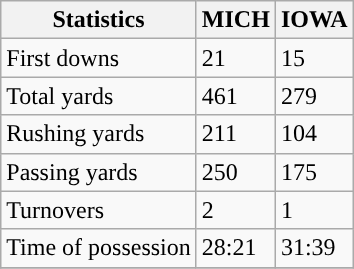<table class="wikitable">
<tr>
<th>Statistics</th>
<th>MICH</th>
<th>IOWA</th>
</tr>
<tr>
<td>First downs</td>
<td>21</td>
<td>15</td>
</tr>
<tr>
<td>Total yards</td>
<td>461</td>
<td>279</td>
</tr>
<tr>
<td>Rushing yards</td>
<td>211</td>
<td>104</td>
</tr>
<tr>
<td>Passing yards</td>
<td>250</td>
<td>175</td>
</tr>
<tr>
<td>Turnovers</td>
<td>2</td>
<td>1</td>
</tr>
<tr>
<td>Time of possession</td>
<td>28:21</td>
<td>31:39</td>
</tr>
<tr>
</tr>
</table>
